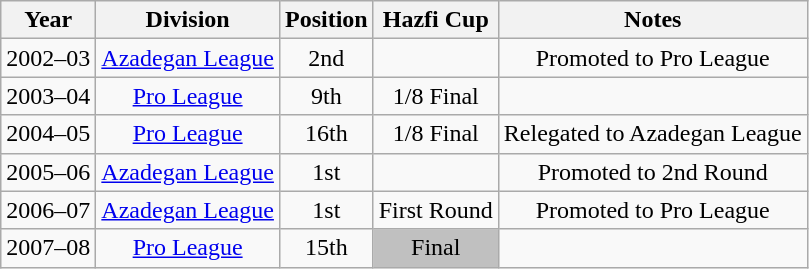<table class="wikitable" style="text-align:center">
<tr>
<th>Year</th>
<th>Division</th>
<th>Position</th>
<th>Hazfi Cup</th>
<th>Notes</th>
</tr>
<tr>
<td>2002–03</td>
<td><a href='#'>Azadegan League</a></td>
<td>2nd</td>
<td></td>
<td>Promoted to Pro League</td>
</tr>
<tr>
<td>2003–04</td>
<td><a href='#'>Pro League</a></td>
<td>9th</td>
<td>1/8 Final</td>
<td></td>
</tr>
<tr>
<td>2004–05</td>
<td><a href='#'>Pro League</a></td>
<td>16th</td>
<td>1/8 Final</td>
<td>Relegated to Azadegan League</td>
</tr>
<tr>
<td>2005–06</td>
<td><a href='#'>Azadegan League</a></td>
<td>1st</td>
<td></td>
<td>Promoted to 2nd Round</td>
</tr>
<tr>
<td>2006–07</td>
<td><a href='#'>Azadegan League</a></td>
<td>1st</td>
<td>First Round</td>
<td>Promoted to Pro League</td>
</tr>
<tr>
<td>2007–08</td>
<td><a href='#'>Pro League</a></td>
<td>15th</td>
<td bgcolor=silver>Final</td>
<td></td>
</tr>
</table>
